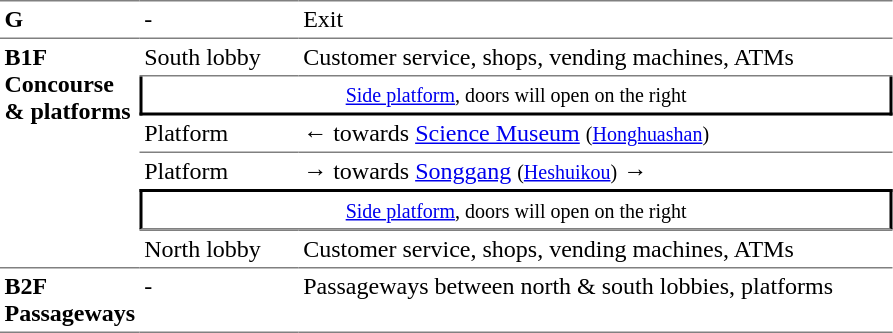<table table border=0 cellspacing=0 cellpadding=3>
<tr>
<td style="border-top:solid 1px gray;" width=50 valign=top><strong>G</strong></td>
<td style="border-top:solid 1px gray;" width=100 valign=top>-</td>
<td style="border-top:solid 1px gray;" width=390 valign=top>Exit</td>
</tr>
<tr>
<td style="border-bottom:solid 1px gray; border-top:solid 1px gray;" valign=top width=50 rowspan=6><strong>B1F<br>Concourse & platforms</strong></td>
<td style="border-bottom:solid 1px gray; border-top:solid 1px gray;" valign=top width=100>South lobby</td>
<td style="border-bottom:solid 1px gray; border-top:solid 1px gray;" valign=top width=390>Customer service, shops, vending machines, ATMs</td>
</tr>
<tr>
<td style="border-right:solid 2px black;border-left:solid 2px black;border-bottom:solid 2px black;text-align:center;" colspan=2><small><a href='#'>Side platform</a>, doors will open on the right</small></td>
</tr>
<tr>
<td style="border-bottom:solid 1px gray;" width=100>Platform</td>
<td style="border-bottom:solid 1px gray;" width=390>←  towards <a href='#'>Science Museum</a> <small>(<a href='#'>Honghuashan</a>)</small></td>
</tr>
<tr>
<td>Platform</td>
<td><span>→</span>  towards <a href='#'>Songgang</a> <small>(<a href='#'>Heshuikou</a>)</small> →</td>
</tr>
<tr>
<td style="border-top:solid 2px black;border-right:solid 2px black;border-left:solid 2px black;border-bottom:solid 1px gray;text-align:center;" colspan=2><small><a href='#'>Side platform</a>, doors will open on the right</small></td>
</tr>
<tr>
<td style="border-bottom:solid 1px gray; border-top:solid 1px gray;" valign=top width=100>North lobby</td>
<td style="border-bottom:solid 1px gray; border-top:solid 1px gray;" valign=top width=390>Customer service, shops, vending machines, ATMs</td>
</tr>
<tr>
<td style="border-bottom:solid 1px gray;" width=50 valign=top><strong>B2F<br>Passageways</strong></td>
<td style="border-bottom:solid 1px gray;" width=100 valign=top>-</td>
<td style="border-bottom:solid 1px gray;" width=390 valign=top>Passageways between north & south lobbies, platforms</td>
</tr>
</table>
